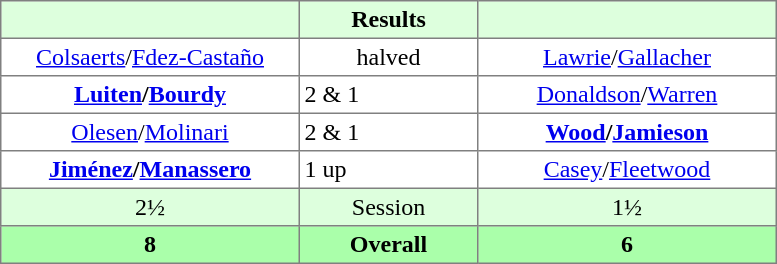<table border="1" cellpadding="3" style="border-collapse:collapse; text-align:center;">
<tr style="background:#ddffdd;">
<th style="width:12em;"></th>
<th style="width:7em;">Results</th>
<th style="width:12em;"> </th>
</tr>
<tr>
<td><a href='#'>Colsaerts</a>/<a href='#'>Fdez-Castaño</a></td>
<td align=center>halved</td>
<td><a href='#'>Lawrie</a>/<a href='#'>Gallacher</a></td>
</tr>
<tr>
<td><strong><a href='#'>Luiten</a>/<a href='#'>Bourdy</a></strong></td>
<td align=left> 2 & 1</td>
<td><a href='#'>Donaldson</a>/<a href='#'>Warren</a></td>
</tr>
<tr>
<td><a href='#'>Olesen</a>/<a href='#'>Molinari</a></td>
<td align=left> 2 & 1</td>
<td><strong><a href='#'>Wood</a>/<a href='#'>Jamieson</a></strong></td>
</tr>
<tr>
<td><strong><a href='#'>Jiménez</a>/<a href='#'>Manassero</a></strong></td>
<td align=left> 1 up</td>
<td><a href='#'>Casey</a>/<a href='#'>Fleetwood</a></td>
</tr>
<tr style="background:#ddffdd;">
<td>2½</td>
<td>Session</td>
<td>1½</td>
</tr>
<tr style="background:#aaffaa;">
<th>8</th>
<th>Overall</th>
<th>6</th>
</tr>
</table>
